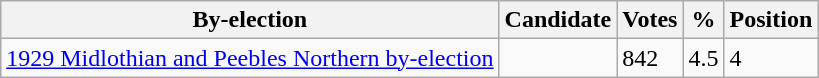<table class="wikitable sortable">
<tr>
<th>By-election</th>
<th>Candidate</th>
<th>Votes</th>
<th>%</th>
<th>Position</th>
</tr>
<tr>
<td><a href='#'>1929 Midlothian and Peebles Northern by-election</a></td>
<td></td>
<td>842</td>
<td>4.5</td>
<td>4</td>
</tr>
</table>
